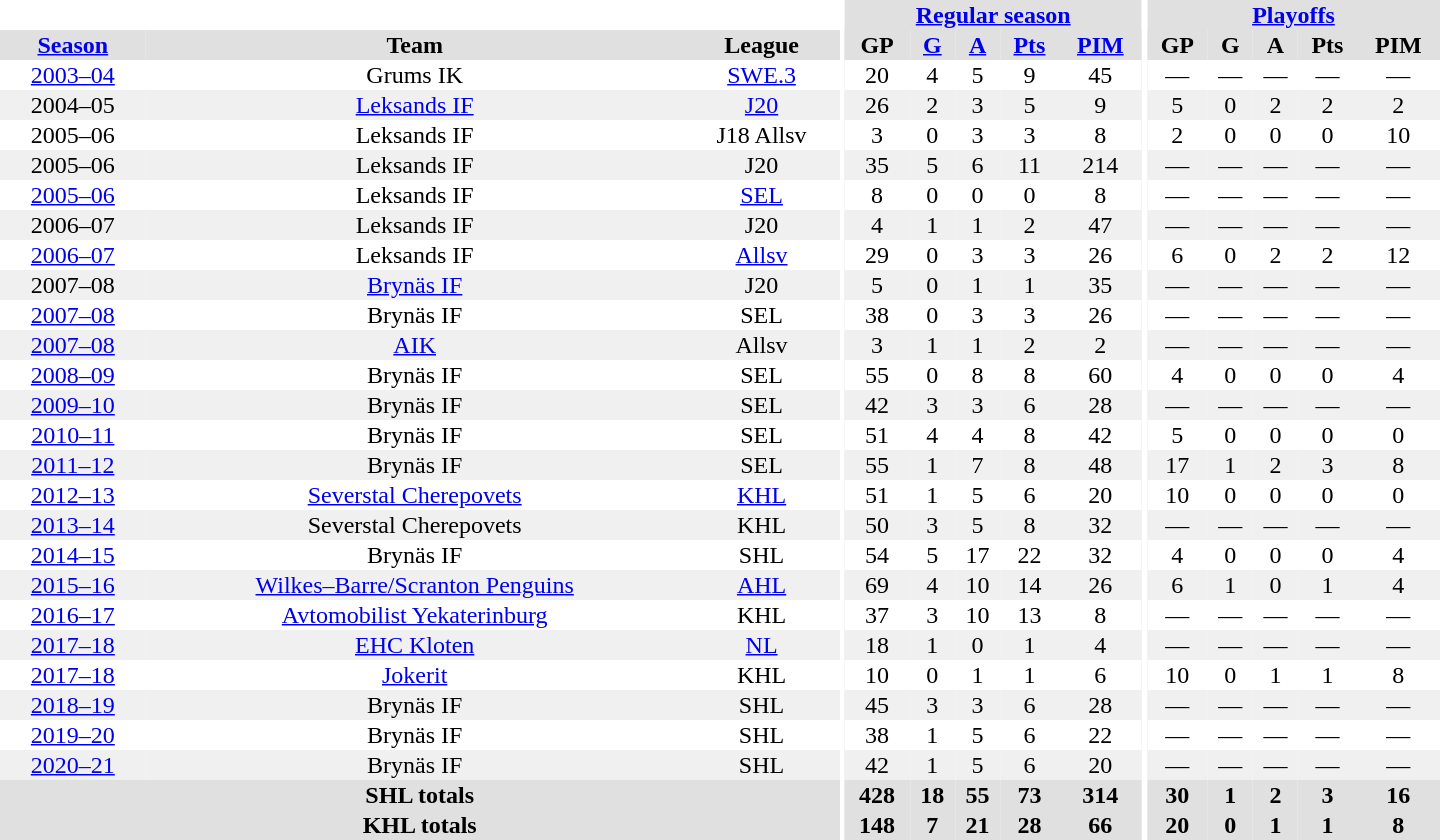<table border="0" cellpadding="1" cellspacing="0" style="text-align:center; width:60em">
<tr bgcolor="#e0e0e0">
<th colspan="3" bgcolor="#ffffff"></th>
<th rowspan="99" bgcolor="#ffffff"></th>
<th colspan="5"><a href='#'>Regular season</a></th>
<th rowspan="99" bgcolor="#ffffff"></th>
<th colspan="5"><a href='#'>Playoffs</a></th>
</tr>
<tr bgcolor="#e0e0e0">
<th><a href='#'>Season</a></th>
<th>Team</th>
<th>League</th>
<th>GP</th>
<th><a href='#'>G</a></th>
<th><a href='#'>A</a></th>
<th><a href='#'>Pts</a></th>
<th><a href='#'>PIM</a></th>
<th>GP</th>
<th>G</th>
<th>A</th>
<th>Pts</th>
<th>PIM</th>
</tr>
<tr>
<td><a href='#'>2003–04</a></td>
<td>Grums IK</td>
<td><a href='#'>SWE.3</a></td>
<td>20</td>
<td>4</td>
<td>5</td>
<td>9</td>
<td>45</td>
<td>—</td>
<td>—</td>
<td>—</td>
<td>—</td>
<td>—</td>
</tr>
<tr bgcolor="#f0f0f0">
<td>2004–05</td>
<td><a href='#'>Leksands IF</a></td>
<td><a href='#'>J20</a></td>
<td>26</td>
<td>2</td>
<td>3</td>
<td>5</td>
<td>9</td>
<td>5</td>
<td>0</td>
<td>2</td>
<td>2</td>
<td>2</td>
</tr>
<tr>
<td>2005–06</td>
<td>Leksands IF</td>
<td>J18 Allsv</td>
<td>3</td>
<td>0</td>
<td>3</td>
<td>3</td>
<td>8</td>
<td>2</td>
<td>0</td>
<td>0</td>
<td>0</td>
<td>10</td>
</tr>
<tr bgcolor="#f0f0f0">
<td>2005–06</td>
<td>Leksands IF</td>
<td>J20</td>
<td>35</td>
<td>5</td>
<td>6</td>
<td>11</td>
<td>214</td>
<td>—</td>
<td>—</td>
<td>—</td>
<td>—</td>
<td>—</td>
</tr>
<tr>
<td><a href='#'>2005–06</a></td>
<td>Leksands IF</td>
<td><a href='#'>SEL</a></td>
<td>8</td>
<td>0</td>
<td>0</td>
<td>0</td>
<td>8</td>
<td>—</td>
<td>—</td>
<td>—</td>
<td>—</td>
<td>—</td>
</tr>
<tr bgcolor="#f0f0f0">
<td>2006–07</td>
<td>Leksands IF</td>
<td>J20</td>
<td>4</td>
<td>1</td>
<td>1</td>
<td>2</td>
<td>47</td>
<td>—</td>
<td>—</td>
<td>—</td>
<td>—</td>
<td>—</td>
</tr>
<tr>
<td><a href='#'>2006–07</a></td>
<td>Leksands IF</td>
<td><a href='#'>Allsv</a></td>
<td>29</td>
<td>0</td>
<td>3</td>
<td>3</td>
<td>26</td>
<td>6</td>
<td>0</td>
<td>2</td>
<td>2</td>
<td>12</td>
</tr>
<tr bgcolor="#f0f0f0">
<td>2007–08</td>
<td><a href='#'>Brynäs IF</a></td>
<td>J20</td>
<td>5</td>
<td>0</td>
<td>1</td>
<td>1</td>
<td>35</td>
<td>—</td>
<td>—</td>
<td>—</td>
<td>—</td>
<td>—</td>
</tr>
<tr>
<td><a href='#'>2007–08</a></td>
<td>Brynäs IF</td>
<td>SEL</td>
<td>38</td>
<td>0</td>
<td>3</td>
<td>3</td>
<td>26</td>
<td>—</td>
<td>—</td>
<td>—</td>
<td>—</td>
<td>—</td>
</tr>
<tr bgcolor="#f0f0f0">
<td><a href='#'>2007–08</a></td>
<td><a href='#'>AIK</a></td>
<td>Allsv</td>
<td>3</td>
<td>1</td>
<td>1</td>
<td>2</td>
<td>2</td>
<td>—</td>
<td>—</td>
<td>—</td>
<td>—</td>
<td>—</td>
</tr>
<tr>
<td><a href='#'>2008–09</a></td>
<td>Brynäs IF</td>
<td>SEL</td>
<td>55</td>
<td>0</td>
<td>8</td>
<td>8</td>
<td>60</td>
<td>4</td>
<td>0</td>
<td>0</td>
<td>0</td>
<td>4</td>
</tr>
<tr bgcolor="#f0f0f0">
<td><a href='#'>2009–10</a></td>
<td>Brynäs IF</td>
<td>SEL</td>
<td>42</td>
<td>3</td>
<td>3</td>
<td>6</td>
<td>28</td>
<td>—</td>
<td>—</td>
<td>—</td>
<td>—</td>
<td>—</td>
</tr>
<tr>
<td><a href='#'>2010–11</a></td>
<td>Brynäs IF</td>
<td>SEL</td>
<td>51</td>
<td>4</td>
<td>4</td>
<td>8</td>
<td>42</td>
<td>5</td>
<td>0</td>
<td>0</td>
<td>0</td>
<td>0</td>
</tr>
<tr bgcolor="#f0f0f0">
<td><a href='#'>2011–12</a></td>
<td>Brynäs IF</td>
<td>SEL</td>
<td>55</td>
<td>1</td>
<td>7</td>
<td>8</td>
<td>48</td>
<td>17</td>
<td>1</td>
<td>2</td>
<td>3</td>
<td>8</td>
</tr>
<tr>
<td><a href='#'>2012–13</a></td>
<td><a href='#'>Severstal Cherepovets</a></td>
<td><a href='#'>KHL</a></td>
<td>51</td>
<td>1</td>
<td>5</td>
<td>6</td>
<td>20</td>
<td>10</td>
<td>0</td>
<td>0</td>
<td>0</td>
<td>0</td>
</tr>
<tr bgcolor="#f0f0f0">
<td><a href='#'>2013–14</a></td>
<td>Severstal Cherepovets</td>
<td>KHL</td>
<td>50</td>
<td>3</td>
<td>5</td>
<td>8</td>
<td>32</td>
<td>—</td>
<td>—</td>
<td>—</td>
<td>—</td>
<td>—</td>
</tr>
<tr>
<td><a href='#'>2014–15</a></td>
<td>Brynäs IF</td>
<td>SHL</td>
<td>54</td>
<td>5</td>
<td>17</td>
<td>22</td>
<td>32</td>
<td>4</td>
<td>0</td>
<td>0</td>
<td>0</td>
<td>4</td>
</tr>
<tr bgcolor="#f0f0f0">
<td><a href='#'>2015–16</a></td>
<td><a href='#'>Wilkes–Barre/Scranton Penguins</a></td>
<td><a href='#'>AHL</a></td>
<td>69</td>
<td>4</td>
<td>10</td>
<td>14</td>
<td>26</td>
<td>6</td>
<td>1</td>
<td>0</td>
<td>1</td>
<td>4</td>
</tr>
<tr>
<td><a href='#'>2016–17</a></td>
<td><a href='#'>Avtomobilist Yekaterinburg</a></td>
<td>KHL</td>
<td>37</td>
<td>3</td>
<td>10</td>
<td>13</td>
<td>8</td>
<td>—</td>
<td>—</td>
<td>—</td>
<td>—</td>
<td>—</td>
</tr>
<tr bgcolor="#f0f0f0">
<td><a href='#'>2017–18</a></td>
<td><a href='#'>EHC Kloten</a></td>
<td><a href='#'>NL</a></td>
<td>18</td>
<td>1</td>
<td>0</td>
<td>1</td>
<td>4</td>
<td>—</td>
<td>—</td>
<td>—</td>
<td>—</td>
<td>—</td>
</tr>
<tr>
<td><a href='#'>2017–18</a></td>
<td><a href='#'>Jokerit</a></td>
<td>KHL</td>
<td>10</td>
<td>0</td>
<td>1</td>
<td>1</td>
<td>6</td>
<td>10</td>
<td>0</td>
<td>1</td>
<td>1</td>
<td>8</td>
</tr>
<tr bgcolor="#f0f0f0">
<td><a href='#'>2018–19</a></td>
<td>Brynäs IF</td>
<td>SHL</td>
<td>45</td>
<td>3</td>
<td>3</td>
<td>6</td>
<td>28</td>
<td>—</td>
<td>—</td>
<td>—</td>
<td>—</td>
<td>—</td>
</tr>
<tr>
<td><a href='#'>2019–20</a></td>
<td>Brynäs IF</td>
<td>SHL</td>
<td>38</td>
<td>1</td>
<td>5</td>
<td>6</td>
<td>22</td>
<td>—</td>
<td>—</td>
<td>—</td>
<td>—</td>
<td>—</td>
</tr>
<tr bgcolor="#f0f0f0">
<td><a href='#'>2020–21</a></td>
<td>Brynäs IF</td>
<td>SHL</td>
<td>42</td>
<td>1</td>
<td>5</td>
<td>6</td>
<td>20</td>
<td>—</td>
<td>—</td>
<td>—</td>
<td>—</td>
<td>—</td>
</tr>
<tr bgcolor="#e0e0e0">
<th colspan="3">SHL totals</th>
<th>428</th>
<th>18</th>
<th>55</th>
<th>73</th>
<th>314</th>
<th>30</th>
<th>1</th>
<th>2</th>
<th>3</th>
<th>16</th>
</tr>
<tr bgcolor="#e0e0e0">
<th colspan="3">KHL totals</th>
<th>148</th>
<th>7</th>
<th>21</th>
<th>28</th>
<th>66</th>
<th>20</th>
<th>0</th>
<th>1</th>
<th>1</th>
<th>8</th>
</tr>
</table>
